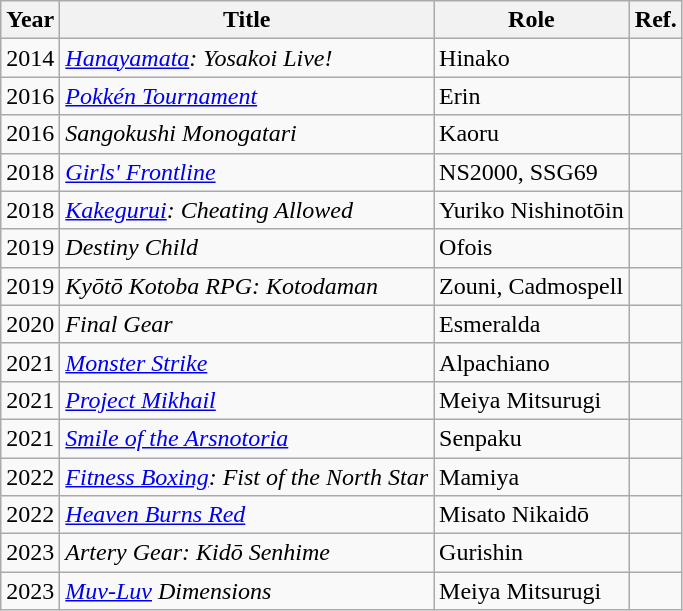<table class="wikitable sortable plainrowheaders">
<tr>
<th scope="col">Year</th>
<th scope="col">Title</th>
<th scope="col">Role</th>
<th scope="col" class="unsortable">Ref.</th>
</tr>
<tr>
<td>2014</td>
<td><em><a href='#'>Hanayamata</a>: Yosakoi Live!</em></td>
<td>Hinako</td>
<td></td>
</tr>
<tr>
<td>2016</td>
<td><em><a href='#'>Pokkén Tournament</a></em></td>
<td>Erin</td>
<td></td>
</tr>
<tr>
<td>2016</td>
<td><em>Sangokushi Monogatari</em></td>
<td>Kaoru</td>
<td></td>
</tr>
<tr>
<td>2018</td>
<td><em><a href='#'>Girls' Frontline</a></em></td>
<td>NS2000, SSG69</td>
<td></td>
</tr>
<tr>
<td>2018</td>
<td><em><a href='#'>Kakegurui</a>: Cheating Allowed</em></td>
<td>Yuriko Nishinotōin</td>
<td></td>
</tr>
<tr>
<td>2019</td>
<td><em>Destiny Child</em></td>
<td>Ofois</td>
<td></td>
</tr>
<tr>
<td>2019</td>
<td><em>Kyōtō Kotoba RPG: Kotodaman</em></td>
<td>Zouni, Cadmospell</td>
<td></td>
</tr>
<tr>
<td>2020</td>
<td><em>Final Gear</em></td>
<td>Esmeralda</td>
<td></td>
</tr>
<tr>
<td>2021</td>
<td><em><a href='#'>Monster Strike</a></em></td>
<td>Alpachiano</td>
<td></td>
</tr>
<tr>
<td>2021</td>
<td><em><a href='#'>Project Mikhail</a></em></td>
<td>Meiya Mitsurugi</td>
<td></td>
</tr>
<tr>
<td>2021</td>
<td><em><a href='#'>Smile of the Arsnotoria</a></em></td>
<td>Senpaku</td>
<td></td>
</tr>
<tr>
<td>2022</td>
<td><em><a href='#'>Fitness Boxing</a>: Fist of the North Star</em></td>
<td>Mamiya</td>
<td></td>
</tr>
<tr>
<td>2022</td>
<td><em><a href='#'>Heaven Burns Red</a></em></td>
<td>Misato Nikaidō</td>
<td></td>
</tr>
<tr>
<td>2023</td>
<td><em>Artery Gear: Kidō Senhime</em></td>
<td>Gurishin</td>
<td></td>
</tr>
<tr>
<td>2023</td>
<td><em><a href='#'>Muv-Luv</a> Dimensions</em></td>
<td>Meiya Mitsurugi</td>
<td></td>
</tr>
</table>
